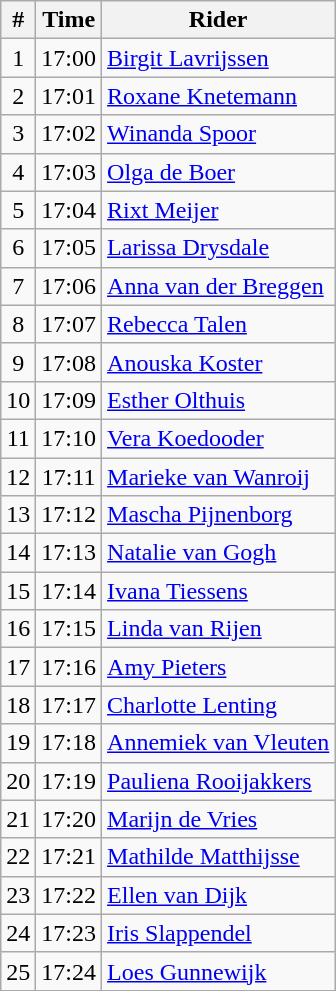<table class=wikitable>
<tr>
<th>#</th>
<th>Time</th>
<th>Rider</th>
</tr>
<tr>
<td align=center>1</td>
<td align=center>17:00</td>
<td><a href='#'>Birgit Lavrijssen</a></td>
</tr>
<tr>
<td align=center>2</td>
<td align=center>17:01</td>
<td><a href='#'>Roxane Knetemann</a></td>
</tr>
<tr>
<td align=center>3</td>
<td align=center>17:02</td>
<td><a href='#'>Winanda Spoor</a></td>
</tr>
<tr>
<td align=center>4</td>
<td align=center>17:03</td>
<td><a href='#'>Olga de Boer</a></td>
</tr>
<tr>
<td align=center>5</td>
<td align=center>17:04</td>
<td><a href='#'>Rixt Meijer</a></td>
</tr>
<tr>
<td align=center>6</td>
<td align=center>17:05</td>
<td><a href='#'>Larissa Drysdale</a></td>
</tr>
<tr>
<td align=center>7</td>
<td align=center>17:06</td>
<td><a href='#'>Anna van der Breggen</a></td>
</tr>
<tr>
<td align=center>8</td>
<td align=center>17:07</td>
<td><a href='#'>Rebecca Talen</a></td>
</tr>
<tr>
<td align=center>9</td>
<td align=center>17:08</td>
<td><a href='#'>Anouska Koster</a></td>
</tr>
<tr>
<td align=center>10</td>
<td align=center>17:09</td>
<td><a href='#'>Esther Olthuis</a></td>
</tr>
<tr>
<td align=center>11</td>
<td align=center>17:10</td>
<td><a href='#'>Vera Koedooder</a></td>
</tr>
<tr>
<td align=center>12</td>
<td align=center>17:11</td>
<td><a href='#'>Marieke van Wanroij</a></td>
</tr>
<tr>
<td align=center>13</td>
<td align=center>17:12</td>
<td><a href='#'>Mascha Pijnenborg</a></td>
</tr>
<tr>
<td align=center>14</td>
<td align=center>17:13</td>
<td><a href='#'>Natalie van Gogh</a></td>
</tr>
<tr>
<td align=center>15</td>
<td align=center>17:14</td>
<td><a href='#'>Ivana Tiessens</a></td>
</tr>
<tr>
<td align=center>16</td>
<td align=center>17:15</td>
<td><a href='#'>Linda van Rijen</a></td>
</tr>
<tr>
<td align=center>17</td>
<td align=center>17:16</td>
<td><a href='#'>Amy Pieters</a></td>
</tr>
<tr>
<td align=center>18</td>
<td align=center>17:17</td>
<td><a href='#'>Charlotte Lenting</a></td>
</tr>
<tr>
<td align=center>19</td>
<td align=center>17:18</td>
<td><a href='#'>Annemiek van Vleuten</a></td>
</tr>
<tr>
<td align=center>20</td>
<td align=center>17:19</td>
<td><a href='#'>Pauliena Rooijakkers</a></td>
</tr>
<tr>
<td align=center>21</td>
<td align=center>17:20</td>
<td><a href='#'>Marijn de Vries</a></td>
</tr>
<tr>
<td align=center>22</td>
<td align=center>17:21</td>
<td><a href='#'>Mathilde Matthijsse</a></td>
</tr>
<tr>
<td align=center>23</td>
<td align=center>17:22</td>
<td><a href='#'>Ellen van Dijk</a></td>
</tr>
<tr>
<td align=center>24</td>
<td align=center>17:23</td>
<td><a href='#'>Iris Slappendel</a></td>
</tr>
<tr>
<td align=center>25</td>
<td align=center>17:24</td>
<td><a href='#'>Loes Gunnewijk</a></td>
</tr>
</table>
